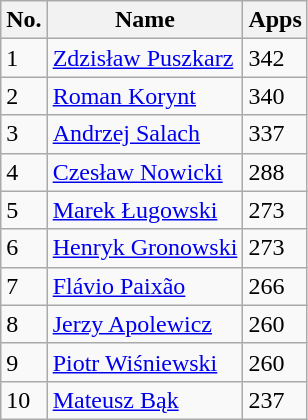<table class="wikitable" style="display: inline-table;">
<tr>
<th>No.</th>
<th>Name</th>
<th>Apps</th>
</tr>
<tr>
<td>1</td>
<td><a href='#'>Zdzisław Puszkarz</a></td>
<td>342</td>
</tr>
<tr>
<td>2</td>
<td><a href='#'>Roman Korynt</a></td>
<td>340</td>
</tr>
<tr>
<td>3</td>
<td><a href='#'>Andrzej Salach</a></td>
<td>337</td>
</tr>
<tr>
<td>4</td>
<td><a href='#'>Czesław Nowicki</a></td>
<td>288</td>
</tr>
<tr>
<td>5</td>
<td><a href='#'>Marek Ługowski</a></td>
<td>273</td>
</tr>
<tr>
<td>6</td>
<td><a href='#'>Henryk Gronowski</a></td>
<td>273</td>
</tr>
<tr>
<td>7</td>
<td><a href='#'>Flávio Paixão</a></td>
<td>266</td>
</tr>
<tr>
<td>8</td>
<td><a href='#'>Jerzy Apolewicz</a></td>
<td>260</td>
</tr>
<tr>
<td>9</td>
<td><a href='#'>Piotr Wiśniewski</a></td>
<td>260</td>
</tr>
<tr>
<td>10</td>
<td><a href='#'>Mateusz Bąk</a></td>
<td>237</td>
</tr>
</table>
